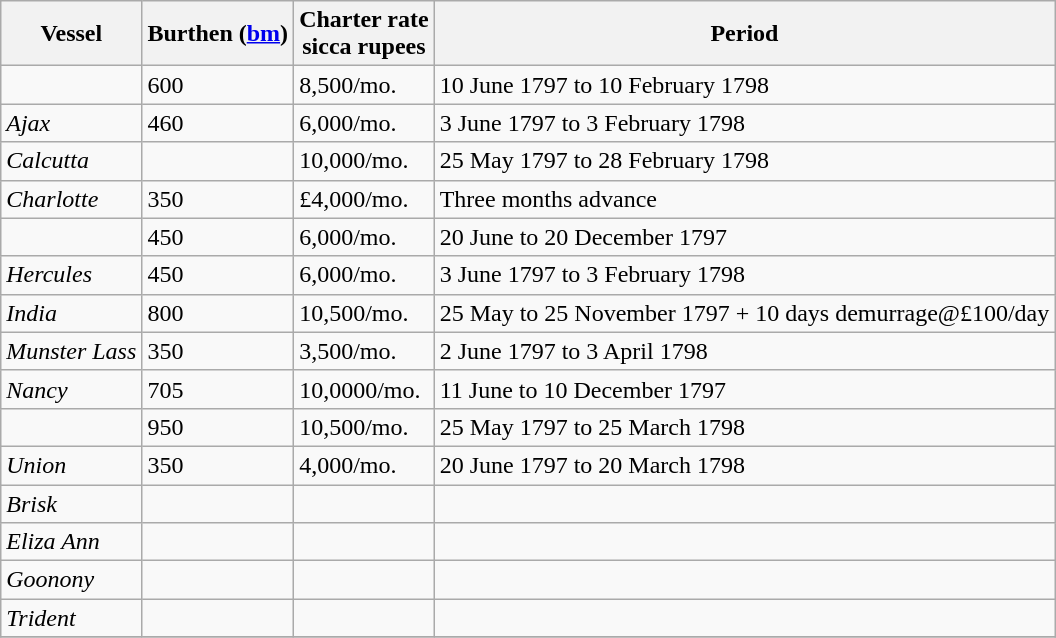<table class="sortable wikitable">
<tr>
<th>Vessel</th>
<th>Burthen (<a href='#'>bm</a>)</th>
<th>Charter rate<br>sicca rupees</th>
<th>Period</th>
</tr>
<tr>
<td></td>
<td>600</td>
<td>8,500/mo.</td>
<td>10 June 1797 to 10 February 1798</td>
</tr>
<tr>
<td><em>Ajax</em></td>
<td>460</td>
<td>6,000/mo.</td>
<td>3 June 1797 to 3 February 1798</td>
</tr>
<tr>
<td><em>Calcutta</em></td>
<td></td>
<td>10,000/mo.</td>
<td>25 May 1797 to 28 February 1798</td>
</tr>
<tr>
<td><em>Charlotte</em></td>
<td>350</td>
<td>£4,000/mo.</td>
<td>Three months advance</td>
</tr>
<tr>
<td></td>
<td>450</td>
<td>6,000/mo.</td>
<td>20 June to 20 December 1797</td>
</tr>
<tr>
<td><em>Hercules</em></td>
<td>450</td>
<td>6,000/mo.</td>
<td>3 June 1797 to 3 February 1798</td>
</tr>
<tr>
<td><em>India</em></td>
<td>800</td>
<td>10,500/mo.</td>
<td>25 May to 25 November 1797 + 10 days demurrage@£100/day</td>
</tr>
<tr>
<td><em>Munster Lass</em></td>
<td>350</td>
<td>3,500/mo.</td>
<td>2 June 1797 to 3 April 1798</td>
</tr>
<tr>
<td><em>Nancy</em></td>
<td>705</td>
<td>10,0000/mo.</td>
<td>11 June to 10 December 1797</td>
</tr>
<tr>
<td></td>
<td>950</td>
<td>10,500/mo.</td>
<td>25 May 1797 to 25 March 1798</td>
</tr>
<tr>
<td><em>Union</em></td>
<td>350</td>
<td>4,000/mo.</td>
<td>20 June 1797 to 20 March 1798</td>
</tr>
<tr>
<td><em>Brisk</em></td>
<td></td>
<td></td>
<td></td>
</tr>
<tr>
<td><em>Eliza Ann</em></td>
<td></td>
<td></td>
<td></td>
</tr>
<tr>
<td><em>Goonony</em></td>
<td></td>
<td></td>
<td></td>
</tr>
<tr>
<td><em>Trident</em></td>
<td></td>
<td></td>
<td></td>
</tr>
<tr>
</tr>
</table>
